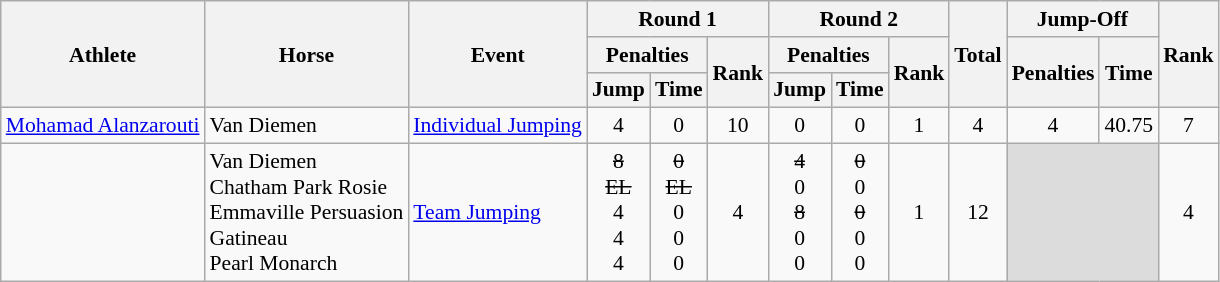<table class="wikitable" border="1" style="font-size:90%">
<tr>
<th rowspan=3>Athlete</th>
<th rowspan=3>Horse</th>
<th rowspan=3>Event</th>
<th colspan=3>Round 1</th>
<th colspan=3>Round 2</th>
<th rowspan=3>Total</th>
<th colspan=2>Jump-Off</th>
<th rowspan=3>Rank</th>
</tr>
<tr>
<th colspan=2>Penalties</th>
<th rowspan=2>Rank</th>
<th colspan=2>Penalties</th>
<th rowspan=2>Rank</th>
<th rowspan=2>Penalties</th>
<th rowspan=2>Time</th>
</tr>
<tr>
<th>Jump</th>
<th>Time</th>
<th>Jump</th>
<th>Time</th>
</tr>
<tr>
<td><a href='#'>Mohamad Alanzarouti</a></td>
<td>Van Diemen</td>
<td><a href='#'>Individual Jumping</a></td>
<td align=center>4</td>
<td align=center>0</td>
<td align=center>10</td>
<td align=center>0</td>
<td align=center>0</td>
<td align=center>1</td>
<td align=center>4</td>
<td align=center>4</td>
<td align=center>40.75</td>
<td align=center>7</td>
</tr>
<tr>
<td><br><br><br><br></td>
<td>Van Diemen<br>Chatham Park Rosie<br>Emmaville Persuasion<br>Gatineau<br>Pearl Monarch</td>
<td><a href='#'>Team Jumping</a></td>
<td align=center><s>8</s><br><s>EL</s><br>4<br>4<br>4</td>
<td align=center><s>0</s><br><s>EL</s><br>0<br>0<br>0</td>
<td align=center>4</td>
<td align=center><s>4</s><br>0<br><s>8</s><br>0<br>0</td>
<td align=center><s>0</s><br>0<br><s>0</s><br>0<br>0</td>
<td align=center>1</td>
<td align=center>12</td>
<td colspan=2 bgcolor=#DCDCDC></td>
<td align=center>4</td>
</tr>
</table>
